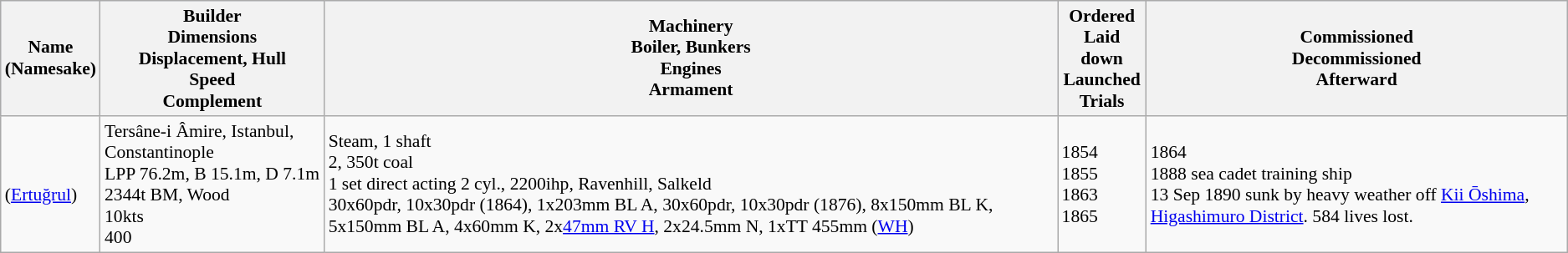<table class="wikitable" style="font-size:90%;">
<tr bgcolor="#e6e9ff">
<th>Name<br>(Namesake)</th>
<th>Builder<br>Dimensions<br>Displacement, Hull<br>Speed<br>Complement</th>
<th>Machinery<br>Boiler, Bunkers<br>Engines<br>Armament</th>
<th>Ordered<br>Laid down<br>Launched<br>Trials</th>
<th>Commissioned<br>Decommissioned<br>Afterward</th>
</tr>
<tr ---->
<td><br>(<a href='#'>Ertuğrul</a>)</td>
<td> Tersâne-i Âmire, Istanbul, Constantinople<br>LPP 76.2m, B 15.1m, D 7.1m<br>2344t BM, Wood<br>10kts<br>400</td>
<td>Steam, 1 shaft<br>2, 350t coal<br>1 set direct acting 2 cyl., 2200ihp, Ravenhill, Salkeld<br>30x60pdr, 10x30pdr (1864), 1x203mm BL A, 30x60pdr, 10x30pdr (1876), 8x150mm BL K, 5x150mm BL A, 4x60mm K, 2x<a href='#'>47mm RV H</a>, 2x24.5mm N, 1xTT 455mm (<a href='#'>WH</a>)</td>
<td>1854<br>1855<br>1863<br>1865</td>
<td>1864<br>1888 sea cadet training ship<br>13 Sep 1890 sunk by heavy weather off <a href='#'>Kii Ōshima</a>, <a href='#'>Higashimuro District</a>. 584 lives lost.</td>
</tr>
</table>
